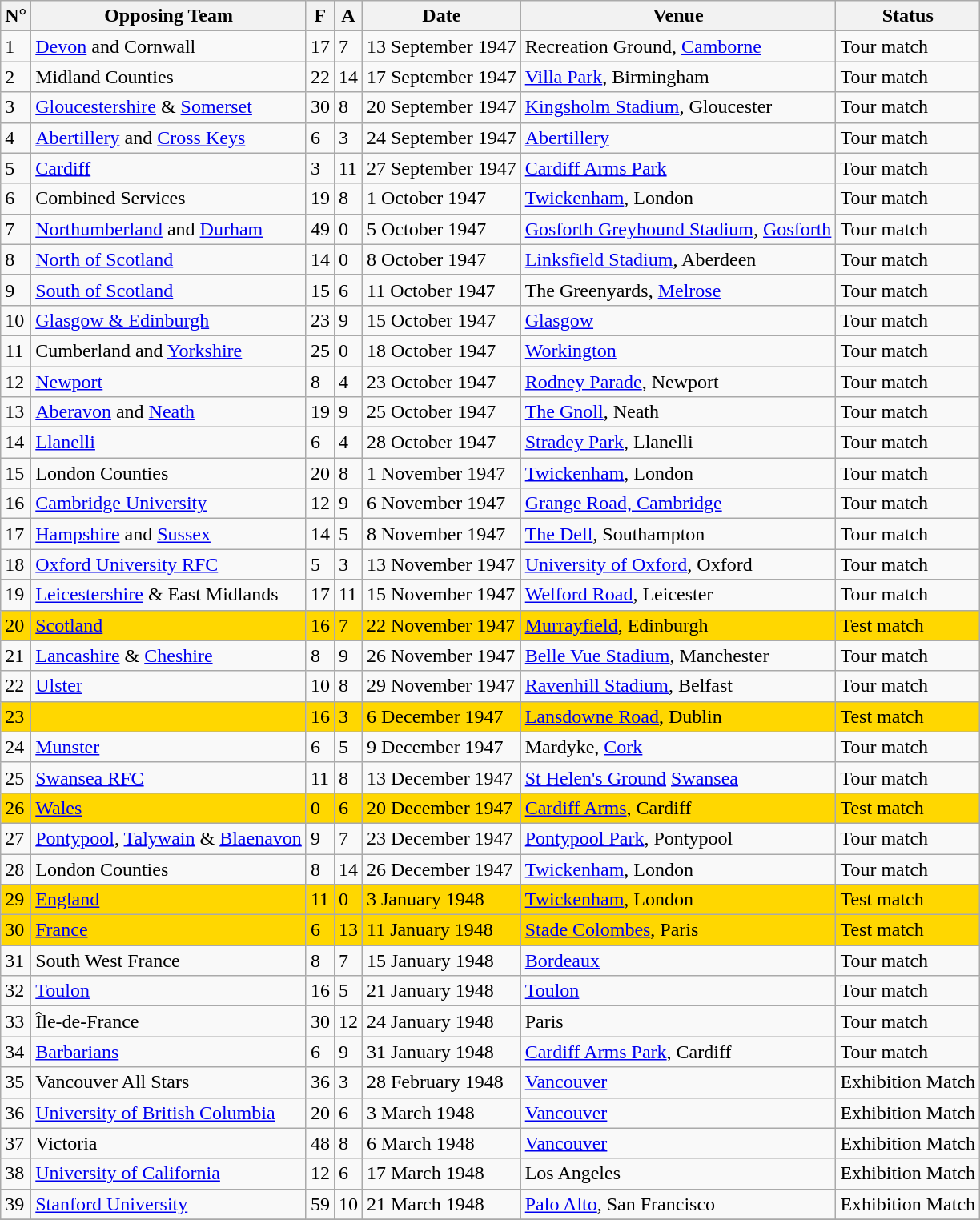<table class="wikitable sortable">
<tr>
<th>N°</th>
<th>Opposing Team</th>
<th>F</th>
<th>A</th>
<th>Date</th>
<th>Venue</th>
<th>Status</th>
</tr>
<tr>
<td>1</td>
<td> <a href='#'>Devon</a> and Cornwall</td>
<td>17</td>
<td>7</td>
<td>13 September 1947</td>
<td>Recreation Ground, <a href='#'>Camborne</a></td>
<td>Tour match</td>
</tr>
<tr>
<td>2</td>
<td>  Midland Counties</td>
<td>22</td>
<td>14</td>
<td>17 September 1947</td>
<td><a href='#'>Villa Park</a>, Birmingham</td>
<td>Tour match</td>
</tr>
<tr>
<td>3</td>
<td>  <a href='#'>Gloucestershire</a> & <a href='#'>Somerset</a></td>
<td>30</td>
<td>8</td>
<td>20 September 1947</td>
<td><a href='#'>Kingsholm Stadium</a>, Gloucester</td>
<td>Tour match</td>
</tr>
<tr>
<td>4</td>
<td> <a href='#'>Abertillery</a> and <a href='#'>Cross Keys</a></td>
<td>6</td>
<td>3</td>
<td>24 September 1947</td>
<td><a href='#'>Abertillery</a></td>
<td>Tour match</td>
</tr>
<tr>
<td>5</td>
<td> <a href='#'>Cardiff</a></td>
<td>3</td>
<td>11</td>
<td>27 September 1947</td>
<td><a href='#'>Cardiff Arms Park</a></td>
<td>Tour match</td>
</tr>
<tr>
<td>6</td>
<td> Combined Services</td>
<td>19</td>
<td>8</td>
<td>1 October 1947</td>
<td><a href='#'>Twickenham</a>, London</td>
<td>Tour match</td>
</tr>
<tr>
<td>7</td>
<td>  <a href='#'>Northumberland</a> and <a href='#'>Durham</a></td>
<td>49</td>
<td>0</td>
<td>5 October 1947</td>
<td><a href='#'>Gosforth Greyhound Stadium</a>, <a href='#'>Gosforth</a></td>
<td>Tour match</td>
</tr>
<tr>
<td>8</td>
<td> <a href='#'>North of Scotland</a></td>
<td>14</td>
<td>0</td>
<td>8 October 1947</td>
<td><a href='#'>Linksfield Stadium</a>, Aberdeen</td>
<td>Tour match</td>
</tr>
<tr>
<td>9</td>
<td> <a href='#'>South of Scotland</a></td>
<td>15</td>
<td>6</td>
<td>11 October 1947</td>
<td>The Greenyards, <a href='#'>Melrose</a></td>
<td>Tour match</td>
</tr>
<tr>
<td>10</td>
<td> <a href='#'>Glasgow & Edinburgh</a></td>
<td>23</td>
<td>9</td>
<td>15 October 1947</td>
<td><a href='#'>Glasgow</a></td>
<td>Tour match</td>
</tr>
<tr>
<td>11</td>
<td> Cumberland and <a href='#'>Yorkshire</a></td>
<td>25</td>
<td>0</td>
<td>18 October 1947</td>
<td><a href='#'>Workington</a></td>
<td>Tour match</td>
</tr>
<tr>
<td>12</td>
<td> <a href='#'>Newport</a></td>
<td>8</td>
<td>4</td>
<td>23 October 1947</td>
<td><a href='#'>Rodney Parade</a>, Newport</td>
<td>Tour match</td>
</tr>
<tr>
<td>13</td>
<td> <a href='#'>Aberavon</a> and <a href='#'>Neath</a></td>
<td>19</td>
<td>9</td>
<td>25 October 1947</td>
<td><a href='#'>The Gnoll</a>, Neath</td>
<td>Tour match</td>
</tr>
<tr>
<td>14</td>
<td> <a href='#'>Llanelli</a></td>
<td>6</td>
<td>4</td>
<td>28 October 1947</td>
<td><a href='#'>Stradey Park</a>, Llanelli</td>
<td>Tour match</td>
</tr>
<tr>
<td>15</td>
<td> London Counties</td>
<td>20</td>
<td>8</td>
<td>1 November 1947</td>
<td><a href='#'>Twickenham</a>, London</td>
<td>Tour match</td>
</tr>
<tr>
<td>16</td>
<td> <a href='#'>Cambridge University</a></td>
<td>12</td>
<td>9</td>
<td>6 November 1947</td>
<td><a href='#'>Grange Road, Cambridge</a></td>
<td>Tour match</td>
</tr>
<tr>
<td>17</td>
<td> <a href='#'>Hampshire</a> and <a href='#'>Sussex</a></td>
<td>14</td>
<td>5</td>
<td>8 November 1947</td>
<td><a href='#'>The Dell</a>, Southampton</td>
<td>Tour match</td>
</tr>
<tr>
<td>18</td>
<td> <a href='#'>Oxford University RFC</a></td>
<td>5</td>
<td>3</td>
<td>13 November 1947</td>
<td><a href='#'>University of Oxford</a>, Oxford</td>
<td>Tour match</td>
</tr>
<tr>
<td>19</td>
<td>  <a href='#'>Leicestershire</a> & East Midlands</td>
<td>17</td>
<td>11</td>
<td>15 November 1947</td>
<td><a href='#'>Welford Road</a>, Leicester</td>
<td>Tour match</td>
</tr>
<tr bgcolor=Gold>
<td>20</td>
<td> <a href='#'>Scotland</a></td>
<td>16</td>
<td>7</td>
<td>22 November 1947</td>
<td><a href='#'>Murrayfield</a>, Edinburgh</td>
<td>Test match</td>
</tr>
<tr>
<td>21</td>
<td>  <a href='#'>Lancashire</a> & <a href='#'>Cheshire</a></td>
<td>8</td>
<td>9</td>
<td>26 November 1947</td>
<td><a href='#'>Belle Vue Stadium</a>, Manchester</td>
<td>Tour match</td>
</tr>
<tr>
<td>22</td>
<td>  <a href='#'>Ulster</a></td>
<td>10</td>
<td>8</td>
<td>29 November 1947</td>
<td><a href='#'>Ravenhill Stadium</a>, Belfast</td>
<td>Tour match</td>
</tr>
<tr bgcolor=Gold>
<td>23</td>
<td></td>
<td>16</td>
<td>3</td>
<td>6 December 1947</td>
<td><a href='#'>Lansdowne Road</a>, Dublin</td>
<td>Test match</td>
</tr>
<tr>
<td>24</td>
<td>  <a href='#'>Munster</a></td>
<td>6</td>
<td>5</td>
<td>9 December 1947</td>
<td>Mardyke, <a href='#'>Cork</a></td>
<td>Tour match</td>
</tr>
<tr>
<td>25</td>
<td> <a href='#'>Swansea RFC</a></td>
<td>11</td>
<td>8</td>
<td>13 December 1947</td>
<td><a href='#'>St Helen's Ground</a> <a href='#'>Swansea</a></td>
<td>Tour match</td>
</tr>
<tr bgcolor=Gold>
<td>26</td>
<td> <a href='#'>Wales</a></td>
<td>0</td>
<td>6</td>
<td>20 December 1947</td>
<td><a href='#'>Cardiff Arms</a>, Cardiff</td>
<td>Test match</td>
</tr>
<tr>
<td>27</td>
<td> <a href='#'>Pontypool</a>, <a href='#'>Talywain</a> & <a href='#'>Blaenavon</a></td>
<td>9</td>
<td>7</td>
<td>23 December 1947</td>
<td><a href='#'>Pontypool Park</a>, Pontypool</td>
<td>Tour match</td>
</tr>
<tr>
<td>28</td>
<td> London Counties</td>
<td>8</td>
<td>14</td>
<td>26 December 1947</td>
<td><a href='#'>Twickenham</a>, London</td>
<td>Tour match</td>
</tr>
<tr bgcolor=Gold>
<td>29</td>
<td> <a href='#'>England</a></td>
<td>11</td>
<td>0</td>
<td>3 January 1948</td>
<td><a href='#'>Twickenham</a>, London</td>
<td>Test match</td>
</tr>
<tr bgcolor=Gold>
<td>30</td>
<td> <a href='#'>France</a></td>
<td>6</td>
<td>13</td>
<td>11 January 1948</td>
<td><a href='#'>Stade Colombes</a>, Paris</td>
<td>Test match</td>
</tr>
<tr>
<td>31</td>
<td> South West France</td>
<td>8</td>
<td>7</td>
<td>15 January 1948</td>
<td><a href='#'>Bordeaux</a></td>
<td>Tour match</td>
</tr>
<tr>
<td>32</td>
<td> <a href='#'>Toulon</a></td>
<td>16</td>
<td>5</td>
<td>21 January 1948</td>
<td><a href='#'>Toulon</a></td>
<td>Tour match</td>
</tr>
<tr>
<td>33</td>
<td> Île-de-France</td>
<td>30</td>
<td>12</td>
<td>24 January 1948</td>
<td>Paris</td>
<td>Tour match</td>
</tr>
<tr>
<td>34</td>
<td><a href='#'>Barbarians</a></td>
<td>6</td>
<td>9</td>
<td>31 January 1948</td>
<td><a href='#'>Cardiff Arms Park</a>, Cardiff</td>
<td>Tour match</td>
</tr>
<tr>
<td>35</td>
<td> Vancouver All Stars</td>
<td>36</td>
<td>3</td>
<td>28 February 1948</td>
<td><a href='#'>Vancouver</a></td>
<td>Exhibition Match</td>
</tr>
<tr>
<td>36</td>
<td> <a href='#'>University of British Columbia</a></td>
<td>20</td>
<td>6</td>
<td>3 March 1948</td>
<td><a href='#'>Vancouver</a></td>
<td>Exhibition Match</td>
</tr>
<tr>
<td>37</td>
<td> Victoria</td>
<td>48</td>
<td>8</td>
<td>6 March 1948</td>
<td><a href='#'>Vancouver</a></td>
<td>Exhibition Match</td>
</tr>
<tr>
<td>38</td>
<td> <a href='#'>University of California</a></td>
<td>12</td>
<td>6</td>
<td>17 March 1948</td>
<td>Los Angeles</td>
<td>Exhibition Match</td>
</tr>
<tr>
<td>39</td>
<td> <a href='#'>Stanford University</a></td>
<td>59</td>
<td>10</td>
<td>21 March 1948</td>
<td><a href='#'>Palo Alto</a>, San Francisco</td>
<td>Exhibition Match</td>
</tr>
<tr>
</tr>
</table>
